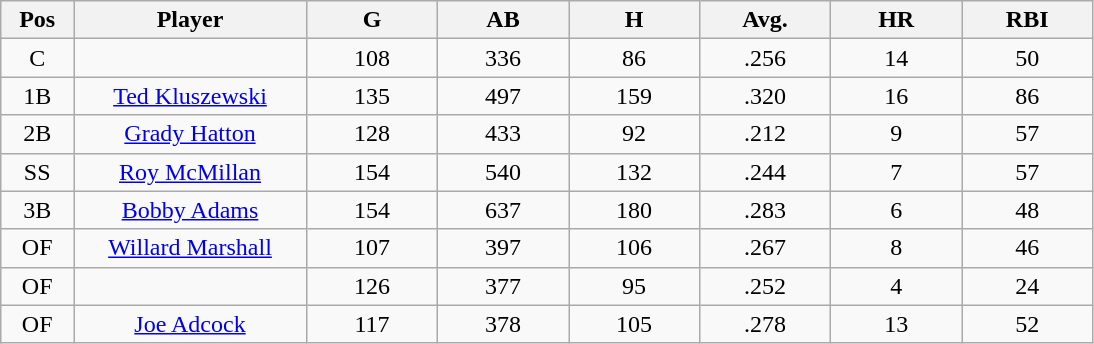<table class="wikitable sortable">
<tr>
<th bgcolor="#DDDDFF" width="5%">Pos</th>
<th bgcolor="#DDDDFF" width="16%">Player</th>
<th bgcolor="#DDDDFF" width="9%">G</th>
<th bgcolor="#DDDDFF" width="9%">AB</th>
<th bgcolor="#DDDDFF" width="9%">H</th>
<th bgcolor="#DDDDFF" width="9%">Avg.</th>
<th bgcolor="#DDDDFF" width="9%">HR</th>
<th bgcolor="#DDDDFF" width="9%">RBI</th>
</tr>
<tr align="center">
<td>C</td>
<td></td>
<td>108</td>
<td>336</td>
<td>86</td>
<td>.256</td>
<td>14</td>
<td>50</td>
</tr>
<tr align="center">
<td>1B</td>
<td><a href='#'>Ted Kluszewski</a></td>
<td>135</td>
<td>497</td>
<td>159</td>
<td>.320</td>
<td>16</td>
<td>86</td>
</tr>
<tr align="center">
<td>2B</td>
<td><a href='#'>Grady Hatton</a></td>
<td>128</td>
<td>433</td>
<td>92</td>
<td>.212</td>
<td>9</td>
<td>57</td>
</tr>
<tr align="center">
<td>SS</td>
<td><a href='#'>Roy McMillan</a></td>
<td>154</td>
<td>540</td>
<td>132</td>
<td>.244</td>
<td>7</td>
<td>57</td>
</tr>
<tr align="center">
<td>3B</td>
<td><a href='#'>Bobby Adams</a></td>
<td>154</td>
<td>637</td>
<td>180</td>
<td>.283</td>
<td>6</td>
<td>48</td>
</tr>
<tr align="center">
<td>OF</td>
<td><a href='#'>Willard Marshall</a></td>
<td>107</td>
<td>397</td>
<td>106</td>
<td>.267</td>
<td>8</td>
<td>46</td>
</tr>
<tr align="center">
<td>OF</td>
<td></td>
<td>126</td>
<td>377</td>
<td>95</td>
<td>.252</td>
<td>4</td>
<td>24</td>
</tr>
<tr align="center">
<td>OF</td>
<td><a href='#'>Joe Adcock</a></td>
<td>117</td>
<td>378</td>
<td>105</td>
<td>.278</td>
<td>13</td>
<td>52</td>
</tr>
</table>
